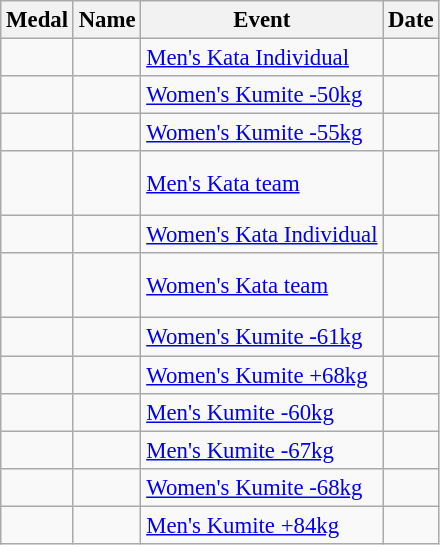<table class="wikitable sortable" style="font-size:95%">
<tr>
<th>Medal</th>
<th>Name</th>
<th>Event</th>
<th>Date</th>
</tr>
<tr>
<td></td>
<td></td>
<td><a href='#'>Men's Kata Individual</a></td>
<td></td>
</tr>
<tr>
<td></td>
<td></td>
<td><a href='#'>Women's Kumite -50kg</a></td>
<td></td>
</tr>
<tr>
<td></td>
<td></td>
<td><a href='#'>Women's Kumite -55kg</a></td>
<td></td>
</tr>
<tr>
<td></td>
<td><br><br></td>
<td><a href='#'>Men's Kata team</a></td>
<td></td>
</tr>
<tr>
<td></td>
<td></td>
<td><a href='#'>Women's Kata Individual</a></td>
<td></td>
</tr>
<tr>
<td></td>
<td><br><br></td>
<td><a href='#'>Women's Kata team</a></td>
<td></td>
</tr>
<tr>
<td></td>
<td></td>
<td><a href='#'>Women's Kumite -61kg</a></td>
<td></td>
</tr>
<tr>
<td></td>
<td></td>
<td><a href='#'>Women's Kumite +68kg</a></td>
<td></td>
</tr>
<tr>
<td></td>
<td></td>
<td><a href='#'>Men's Kumite -60kg</a></td>
<td></td>
</tr>
<tr>
<td></td>
<td></td>
<td><a href='#'>Men's Kumite -67kg</a></td>
<td></td>
</tr>
<tr>
<td></td>
<td></td>
<td><a href='#'>Women's Kumite -68kg</a></td>
<td></td>
</tr>
<tr>
<td></td>
<td></td>
<td><a href='#'>Men's Kumite +84kg</a></td>
<td></td>
</tr>
</table>
